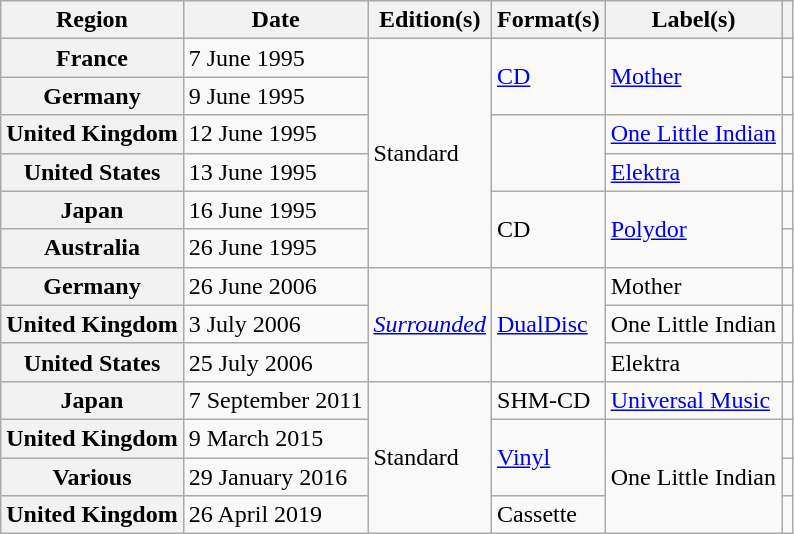<table class="wikitable sortable plainrowheaders">
<tr>
<th scope="col">Region</th>
<th scope="col">Date</th>
<th scope="col">Edition(s)</th>
<th scope="col">Format(s)</th>
<th scope="col">Label(s)</th>
<th scope="col"></th>
</tr>
<tr>
<th scope="row">France</th>
<td>7 June 1995</td>
<td rowspan="6">Standard</td>
<td rowspan="2"><a href='#'>CD</a></td>
<td rowspan="2"><a href='#'>Mother</a></td>
<td></td>
</tr>
<tr>
<th scope="row">Germany</th>
<td>9 June 1995</td>
<td></td>
</tr>
<tr>
<th scope="row">United Kingdom</th>
<td>12 June 1995</td>
<td rowspan="2"></td>
<td><a href='#'>One Little Indian</a></td>
<td></td>
</tr>
<tr>
<th scope="row">United States</th>
<td>13 June 1995</td>
<td><a href='#'>Elektra</a></td>
<td></td>
</tr>
<tr>
<th scope="row">Japan</th>
<td>16 June 1995</td>
<td rowspan="2">CD</td>
<td rowspan="2"><a href='#'>Polydor</a></td>
<td></td>
</tr>
<tr>
<th scope="row">Australia</th>
<td>26 June 1995</td>
<td></td>
</tr>
<tr>
<th scope="row">Germany</th>
<td>26 June 2006</td>
<td rowspan="3"><em><a href='#'>Surrounded</a></em></td>
<td rowspan="3"><a href='#'>DualDisc</a></td>
<td>Mother</td>
<td></td>
</tr>
<tr>
<th scope="row">United Kingdom</th>
<td>3 July 2006</td>
<td>One Little Indian</td>
<td></td>
</tr>
<tr>
<th scope="row">United States</th>
<td>25 July 2006</td>
<td>Elektra</td>
<td></td>
</tr>
<tr>
<th scope="row">Japan</th>
<td>7 September 2011</td>
<td rowspan="4">Standard</td>
<td>SHM-CD</td>
<td><a href='#'>Universal Music</a></td>
<td></td>
</tr>
<tr>
<th scope="row">United Kingdom</th>
<td>9 March 2015</td>
<td rowspan="2"><a href='#'>Vinyl</a></td>
<td rowspan="3">One Little Indian</td>
<td></td>
</tr>
<tr>
<th scope="row">Various</th>
<td>29 January 2016</td>
<td></td>
</tr>
<tr>
<th scope="row">United Kingdom</th>
<td>26 April 2019</td>
<td>Cassette </td>
<td></td>
</tr>
</table>
